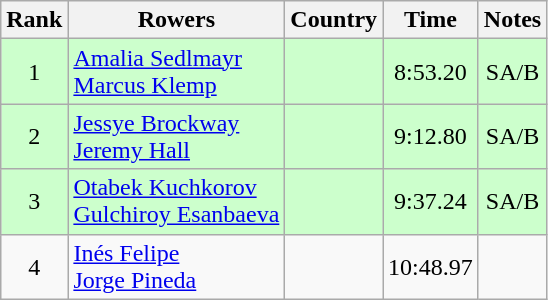<table class="wikitable" style="text-align:center">
<tr>
<th>Rank</th>
<th>Rowers</th>
<th>Country</th>
<th>Time</th>
<th>Notes</th>
</tr>
<tr bgcolor=ccffcc>
<td>1</td>
<td align="left"><a href='#'>Amalia Sedlmayr</a><br><a href='#'>Marcus Klemp</a></td>
<td align="left"></td>
<td>8:53.20</td>
<td>SA/B</td>
</tr>
<tr bgcolor=ccffcc>
<td>2</td>
<td align="left"><a href='#'>Jessye Brockway</a><br><a href='#'>Jeremy Hall</a></td>
<td align="left"></td>
<td>9:12.80</td>
<td>SA/B</td>
</tr>
<tr bgcolor=ccffcc>
<td>3</td>
<td align="left"><a href='#'>Otabek Kuchkorov</a><br><a href='#'>Gulchiroy Esanbaeva</a></td>
<td align="left"></td>
<td>9:37.24</td>
<td>SA/B</td>
</tr>
<tr>
<td>4</td>
<td align="left"><a href='#'>Inés Felipe</a><br><a href='#'>Jorge Pineda</a></td>
<td align="left"></td>
<td>10:48.97</td>
<td></td>
</tr>
</table>
